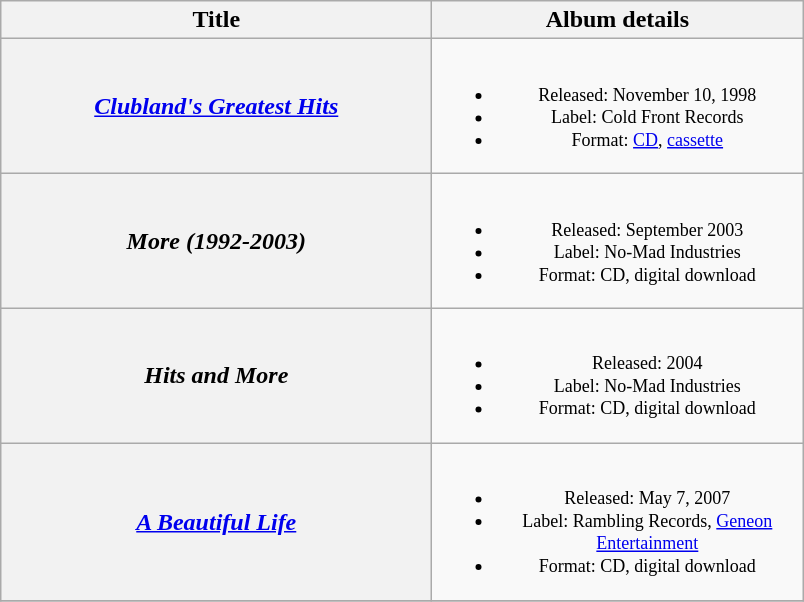<table class="wikitable plainrowheaders" style="text-align:center;" border="1">
<tr>
<th scope="col" rowspan="1" style="width:17.5em;">Title</th>
<th scope="col" rowspan="1" style="width:15em;">Album details</th>
</tr>
<tr>
<th scope="row"><em><a href='#'>Clubland's Greatest Hits</a></em></th>
<td style="font-size:12px;"><br><ul><li>Released: November 10, 1998</li><li>Label: Cold Front Records</li><li>Format: <a href='#'>CD</a>, <a href='#'>cassette</a></li></ul></td>
</tr>
<tr>
<th scope="row"><em>More (1992-2003)</em></th>
<td style="font-size:12px;"><br><ul><li>Released: September 2003</li><li>Label: No-Mad Industries</li><li>Format: CD, digital download</li></ul></td>
</tr>
<tr>
<th scope="row"><em>Hits and More</em></th>
<td style="font-size:12px;"><br><ul><li>Released: 2004</li><li>Label: No-Mad Industries</li><li>Format: CD, digital download</li></ul></td>
</tr>
<tr>
<th scope="row"><em><a href='#'>A Beautiful Life</a></em></th>
<td style="font-size:12px;"><br><ul><li>Released: May 7, 2007</li><li>Label: Rambling Records, <a href='#'>Geneon Entertainment</a></li><li>Format: CD, digital download</li></ul></td>
</tr>
<tr>
</tr>
</table>
